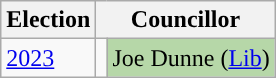<table class="wikitable">
<tr>
<th>Election</th>
<th colspan="2">Councillor</th>
</tr>
<tr>
<td><a href='#'>2023</a></td>
<td style="background-color: "></td>
<td bgcolor="#B6D7A8">Joe Dunne (<a href='#'>Lib</a>)</td>
</tr>
</table>
